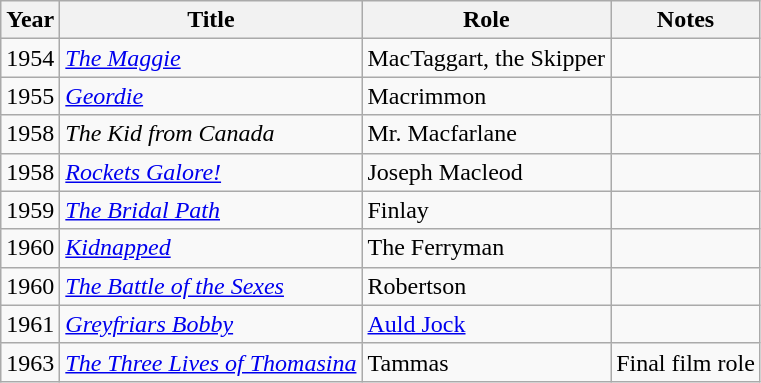<table class="wikitable">
<tr>
<th>Year</th>
<th>Title</th>
<th>Role</th>
<th>Notes</th>
</tr>
<tr>
<td>1954</td>
<td><em><a href='#'>The Maggie</a></em></td>
<td>MacTaggart, the Skipper</td>
<td></td>
</tr>
<tr>
<td>1955</td>
<td><em><a href='#'>Geordie</a></em></td>
<td>Macrimmon</td>
<td></td>
</tr>
<tr>
<td>1958</td>
<td><em>The Kid from Canada</em></td>
<td>Mr. Macfarlane</td>
<td></td>
</tr>
<tr>
<td>1958</td>
<td><em><a href='#'>Rockets Galore!</a></em></td>
<td>Joseph Macleod</td>
<td></td>
</tr>
<tr>
<td>1959</td>
<td><em><a href='#'>The Bridal Path</a></em></td>
<td>Finlay</td>
<td></td>
</tr>
<tr>
<td>1960</td>
<td><em><a href='#'>Kidnapped</a></em></td>
<td>The Ferryman</td>
<td></td>
</tr>
<tr>
<td>1960</td>
<td><em><a href='#'>The Battle of the Sexes</a></em></td>
<td>Robertson</td>
<td></td>
</tr>
<tr>
<td>1961</td>
<td><em><a href='#'>Greyfriars Bobby</a></em></td>
<td><a href='#'>Auld Jock</a></td>
<td></td>
</tr>
<tr>
<td>1963</td>
<td><em><a href='#'>The Three Lives of Thomasina</a></em></td>
<td>Tammas</td>
<td>Final film role</td>
</tr>
</table>
